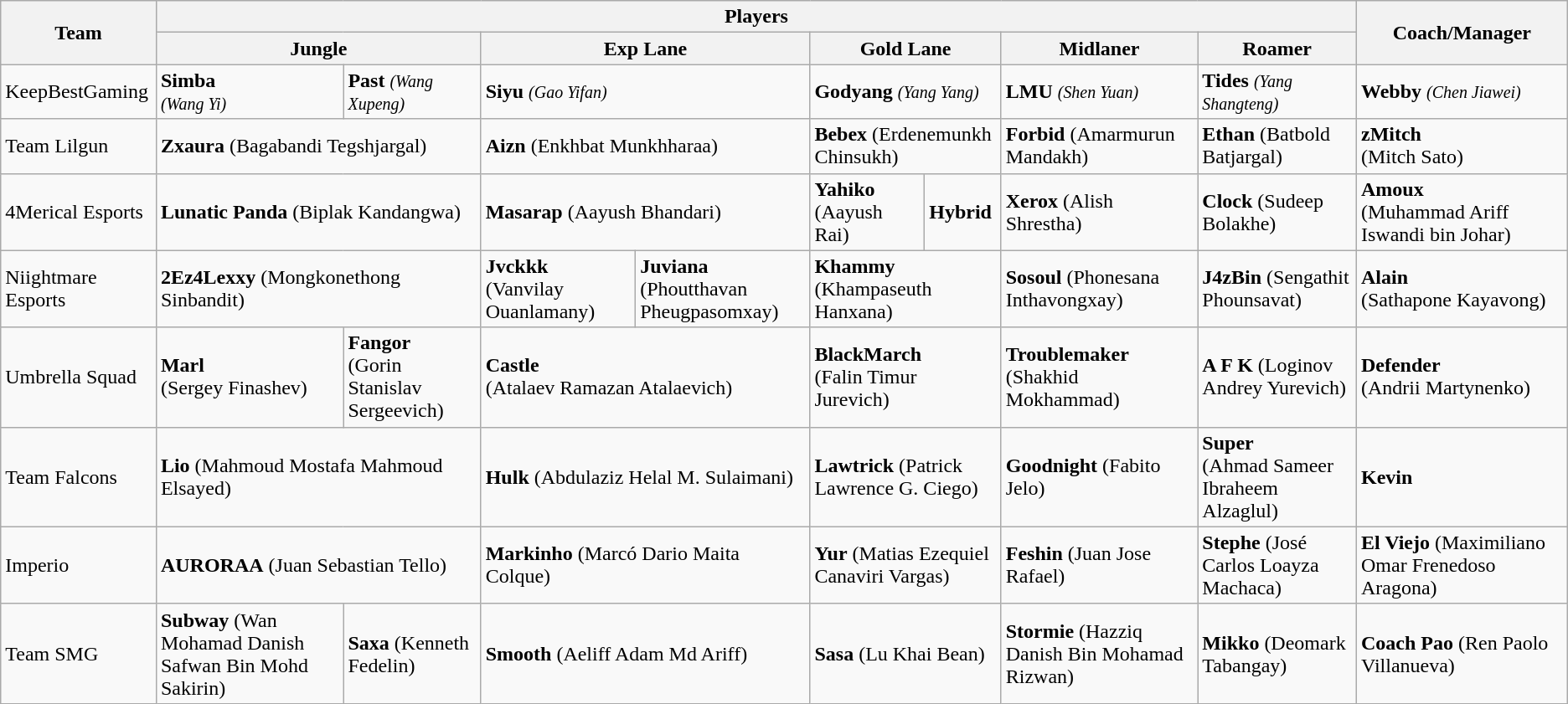<table class="wikitable">
<tr>
<th rowspan="2">Team</th>
<th colspan="8">Players</th>
<th rowspan="2">Coach/Manager</th>
</tr>
<tr>
<th colspan="2">Jungle</th>
<th colspan="2">Exp Lane</th>
<th colspan="2">Gold Lane</th>
<th>Midlaner</th>
<th>Roamer</th>
</tr>
<tr>
<td> KeepBestGaming</td>
<td> <strong>Simba</strong><br><em><small>(Wang Yi)</small></em></td>
<td> <strong>Past</strong> <em><small>(Wang Xupeng)</small></em></td>
<td colspan="2"><strong>Siyu</strong> <em><small>(Gao Yifan)</small></em></td>
<td colspan="2"><strong>Godyang</strong> <em><small>(Yang Yang)</small></em></td>
<td> <strong>LMU</strong> <em><small>(Shen Yuan)</small></em></td>
<td><strong>Tides</strong> <em><small>(Yang Shangteng)</small></em></td>
<td> <strong>Webby</strong> <em><small>(Chen Jiawei)</small></em></td>
</tr>
<tr>
<td> Team Lilgun</td>
<td colspan="2"> <strong>Zxaura</strong> (Bagabandi Tegshjargal)</td>
<td colspan="2"> <strong>Aizn</strong> (Enkhbat Munkhharaa)</td>
<td colspan="2"> <strong>Bebex</strong> (Erdenemunkh Chinsukh)</td>
<td> <strong>Forbid</strong> (Amarmurun Mandakh)</td>
<td> <strong>Ethan</strong> (Batbold Batjargal)</td>
<td> <strong>zMitch</strong><br>(Mitch Sato)</td>
</tr>
<tr>
<td> 4Merical Esports</td>
<td colspan="2"> <strong>Lunatic Panda</strong> (Biplak Kandangwa)</td>
<td colspan="2"> <strong>Masarap</strong> (Aayush Bhandari)</td>
<td> <strong>Yahiko</strong> (Aayush Rai)</td>
<td> <strong>Hybrid</strong></td>
<td> <strong>Xerox</strong> (Alish Shrestha)</td>
<td> <strong>Clock</strong> (Sudeep Bolakhe)</td>
<td> <strong>Amoux</strong><br>(Muhammad Ariff Iswandi bin Johar)</td>
</tr>
<tr>
<td> Niightmare Esports</td>
<td colspan="2"> <strong>2Ez4Lexxy</strong> (Mongkonethong Sinbandit)</td>
<td> <strong>Jvckkk</strong> (Vanvilay Ouanlamany)</td>
<td> <strong>Juviana</strong><br>(Phoutthavan Pheugpasomxay)</td>
<td colspan="2"> <strong>Khammy</strong> (Khampaseuth Hanxana)</td>
<td> <strong>Sosoul</strong> (Phonesana Inthavongxay)</td>
<td> <strong>J4zBin</strong> (Sengathit Phounsavat)</td>
<td> <strong>Alain</strong><br>(Sathapone Kayavong)</td>
</tr>
<tr>
<td> Umbrella Squad</td>
<td> <strong>Marl</strong><br>(Sergey Finashev)</td>
<td> <strong>Fangor</strong><br>(Gorin Stanislav Sergeevich)</td>
<td colspan="2"> <strong>Castle</strong><br>(Atalaev Ramazan Atalaevich)</td>
<td colspan="2"> <strong>BlackMarch</strong><br>(Falin Timur Jurevich)</td>
<td> <strong>Troublemaker</strong><br>(Shakhid Mokhammad)</td>
<td> <strong>A F K</strong> (Loginov Andrey Yurevich)</td>
<td> <strong>Defender</strong><br>(Andrii Martynenko)</td>
</tr>
<tr>
<td> Team Falcons</td>
<td colspan="2"> <strong>Lio</strong> (Mahmoud Mostafa Mahmoud Elsayed)</td>
<td colspan="2"> <strong>Hulk</strong> (Abdulaziz Helal M. Sulaimani)</td>
<td colspan="2"> <strong>Lawtrick</strong> (Patrick Lawrence G. Ciego)</td>
<td> <strong>Goodnight</strong> (Fabito Jelo)</td>
<td> <strong>Super</strong><br>(Ahmad Sameer Ibraheem Alzaglul)</td>
<td><strong> Kevin</strong></td>
</tr>
<tr>
<td> Imperio</td>
<td colspan="2"> <strong>AURORAA</strong> (Juan Sebastian Tello)</td>
<td colspan="2"> <strong>Markinho</strong> (Marcó Dario Maita Colque)</td>
<td colspan="2"> <strong>Yur</strong> (Matias Ezequiel Canaviri Vargas)</td>
<td> <strong>Feshin</strong> (Juan Jose Rafael)</td>
<td> <strong>Stephe</strong> (José Carlos Loayza Machaca)</td>
<td> <strong>El Viejo</strong> (Maximiliano Omar Frenedoso Aragona)</td>
</tr>
<tr>
<td> Team SMG</td>
<td> <strong>Subway</strong> (Wan Mohamad Danish Safwan Bin Mohd Sakirin)</td>
<td> <strong>Saxa</strong> (Kenneth Fedelin)</td>
<td colspan="2"> <strong>Smooth</strong> (Aeliff Adam Md Ariff)</td>
<td colspan="2"> <strong>Sasa</strong> (Lu Khai Bean)</td>
<td> <strong>Stormie</strong> (Hazziq Danish Bin Mohamad Rizwan)</td>
<td> <strong>Mikko</strong> (Deomark Tabangay)</td>
<td> <strong>Coach Pao</strong> (Ren Paolo Villanueva)</td>
</tr>
</table>
